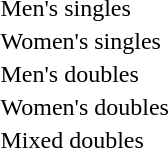<table>
<tr>
<td>Men's singles</td>
<td></td>
<td></td>
<td></td>
</tr>
<tr>
<td>Women's singles</td>
<td></td>
<td></td>
<td></td>
</tr>
<tr>
<td>Men's doubles</td>
<td nowrap></td>
<td nowrap></td>
<td></td>
</tr>
<tr>
<td>Women's doubles</td>
<td></td>
<td nowrap></td>
<td></td>
</tr>
<tr>
<td>Mixed doubles</td>
<td></td>
<td></td>
<td nowrap></td>
</tr>
</table>
